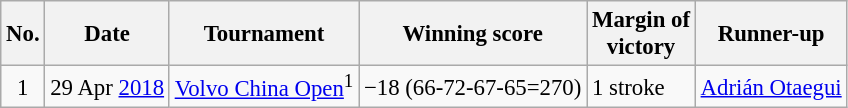<table class="wikitable" style="font-size:95%;">
<tr>
<th>No.</th>
<th>Date</th>
<th>Tournament</th>
<th>Winning score</th>
<th>Margin of<br>victory</th>
<th>Runner-up</th>
</tr>
<tr>
<td align=center>1</td>
<td align=right>29 Apr <a href='#'>2018</a></td>
<td><a href='#'>Volvo China Open</a><sup>1</sup></td>
<td>−18 (66-72-67-65=270)</td>
<td>1 stroke</td>
<td> <a href='#'>Adrián Otaegui</a></td>
</tr>
</table>
